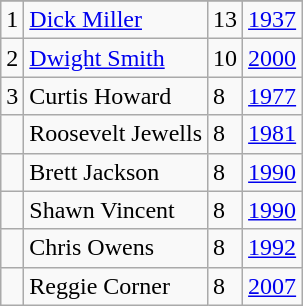<table class="wikitable">
<tr>
</tr>
<tr>
<td>1</td>
<td><a href='#'>Dick Miller</a></td>
<td>13</td>
<td><a href='#'>1937</a></td>
</tr>
<tr>
<td>2</td>
<td><a href='#'>Dwight Smith</a></td>
<td>10</td>
<td><a href='#'>2000</a></td>
</tr>
<tr>
<td>3</td>
<td>Curtis Howard</td>
<td>8</td>
<td><a href='#'>1977</a></td>
</tr>
<tr>
<td></td>
<td>Roosevelt Jewells</td>
<td>8</td>
<td><a href='#'>1981</a></td>
</tr>
<tr>
<td></td>
<td>Brett Jackson</td>
<td>8</td>
<td><a href='#'>1990</a></td>
</tr>
<tr>
<td></td>
<td>Shawn Vincent</td>
<td>8</td>
<td><a href='#'>1990</a></td>
</tr>
<tr>
<td></td>
<td>Chris Owens</td>
<td>8</td>
<td><a href='#'>1992</a></td>
</tr>
<tr>
<td></td>
<td>Reggie Corner</td>
<td>8</td>
<td><a href='#'>2007</a></td>
</tr>
</table>
